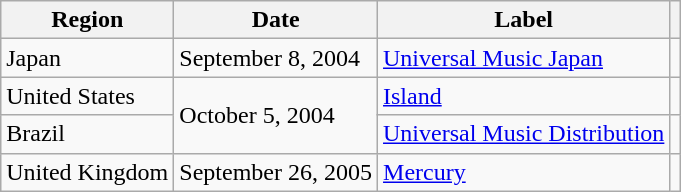<table class="wikitable">
<tr>
<th>Region</th>
<th>Date</th>
<th>Label</th>
<th></th>
</tr>
<tr>
<td>Japan</td>
<td>September 8, 2004</td>
<td><a href='#'>Universal Music Japan</a></td>
<td></td>
</tr>
<tr>
<td>United States</td>
<td rowspan="2">October 5, 2004</td>
<td><a href='#'>Island</a></td>
<td></td>
</tr>
<tr>
<td>Brazil</td>
<td><a href='#'>Universal Music Distribution</a></td>
<td></td>
</tr>
<tr>
<td>United Kingdom</td>
<td>September 26, 2005</td>
<td><a href='#'>Mercury</a></td>
<td></td>
</tr>
</table>
